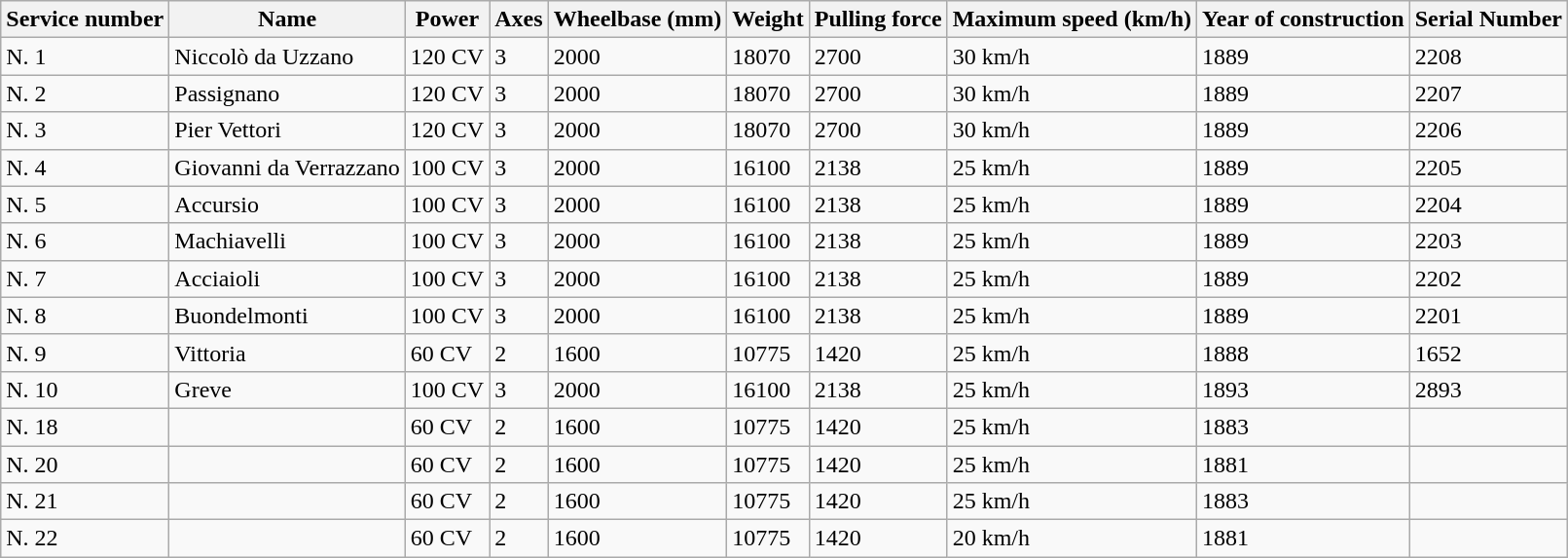<table class="wikitable">
<tr>
<th>Service number</th>
<th>Name</th>
<th>Power</th>
<th>Axes</th>
<th>Wheelbase (mm)</th>
<th>Weight</th>
<th>Pulling force</th>
<th>Maximum speed (km/h)</th>
<th>Year of construction</th>
<th>Serial Number</th>
</tr>
<tr>
<td>N. 1</td>
<td>Niccolò da Uzzano</td>
<td>120 CV</td>
<td>3</td>
<td>2000</td>
<td>18070</td>
<td>2700</td>
<td>30 km/h</td>
<td>1889</td>
<td>2208</td>
</tr>
<tr>
<td>N. 2</td>
<td>Passignano</td>
<td>120 CV</td>
<td>3</td>
<td>2000</td>
<td>18070</td>
<td>2700</td>
<td>30 km/h</td>
<td>1889</td>
<td>2207</td>
</tr>
<tr>
<td>N. 3</td>
<td>Pier Vettori</td>
<td>120 CV</td>
<td>3</td>
<td>2000</td>
<td>18070</td>
<td>2700</td>
<td>30 km/h</td>
<td>1889</td>
<td>2206</td>
</tr>
<tr>
<td>N. 4</td>
<td>Giovanni da Verrazzano</td>
<td>100 CV</td>
<td>3</td>
<td>2000</td>
<td>16100</td>
<td>2138</td>
<td>25 km/h</td>
<td>1889</td>
<td>2205</td>
</tr>
<tr>
<td>N. 5</td>
<td>Accursio</td>
<td>100 CV</td>
<td>3</td>
<td>2000</td>
<td>16100</td>
<td>2138</td>
<td>25 km/h</td>
<td>1889</td>
<td>2204</td>
</tr>
<tr>
<td>N. 6</td>
<td>Machiavelli</td>
<td>100 CV</td>
<td>3</td>
<td>2000</td>
<td>16100</td>
<td>2138</td>
<td>25 km/h</td>
<td>1889</td>
<td>2203</td>
</tr>
<tr>
<td>N. 7</td>
<td>Acciaioli</td>
<td>100 CV</td>
<td>3</td>
<td>2000</td>
<td>16100</td>
<td>2138</td>
<td>25 km/h</td>
<td>1889</td>
<td>2202</td>
</tr>
<tr>
<td>N. 8</td>
<td>Buondelmonti</td>
<td>100 CV</td>
<td>3</td>
<td>2000</td>
<td>16100</td>
<td>2138</td>
<td>25 km/h</td>
<td>1889</td>
<td>2201</td>
</tr>
<tr>
<td>N. 9</td>
<td>Vittoria</td>
<td>60 CV</td>
<td>2</td>
<td>1600</td>
<td>10775</td>
<td>1420</td>
<td>25 km/h</td>
<td>1888</td>
<td>1652</td>
</tr>
<tr>
<td>N. 10</td>
<td>Greve</td>
<td>100 CV</td>
<td>3</td>
<td>2000</td>
<td>16100</td>
<td>2138</td>
<td>25 km/h</td>
<td>1893</td>
<td>2893</td>
</tr>
<tr>
<td>N. 18</td>
<td></td>
<td>60 CV</td>
<td>2</td>
<td>1600</td>
<td>10775</td>
<td>1420</td>
<td>25 km/h</td>
<td>1883</td>
<td></td>
</tr>
<tr>
<td>N. 20</td>
<td></td>
<td>60 CV</td>
<td>2</td>
<td>1600</td>
<td>10775</td>
<td>1420</td>
<td>25 km/h</td>
<td>1881</td>
<td></td>
</tr>
<tr>
<td>N. 21</td>
<td></td>
<td>60 CV</td>
<td>2</td>
<td>1600</td>
<td>10775</td>
<td>1420</td>
<td>25 km/h</td>
<td>1883</td>
<td></td>
</tr>
<tr>
<td>N. 22</td>
<td></td>
<td>60 CV</td>
<td>2</td>
<td>1600</td>
<td>10775</td>
<td>1420</td>
<td>20 km/h</td>
<td>1881</td>
<td></td>
</tr>
</table>
